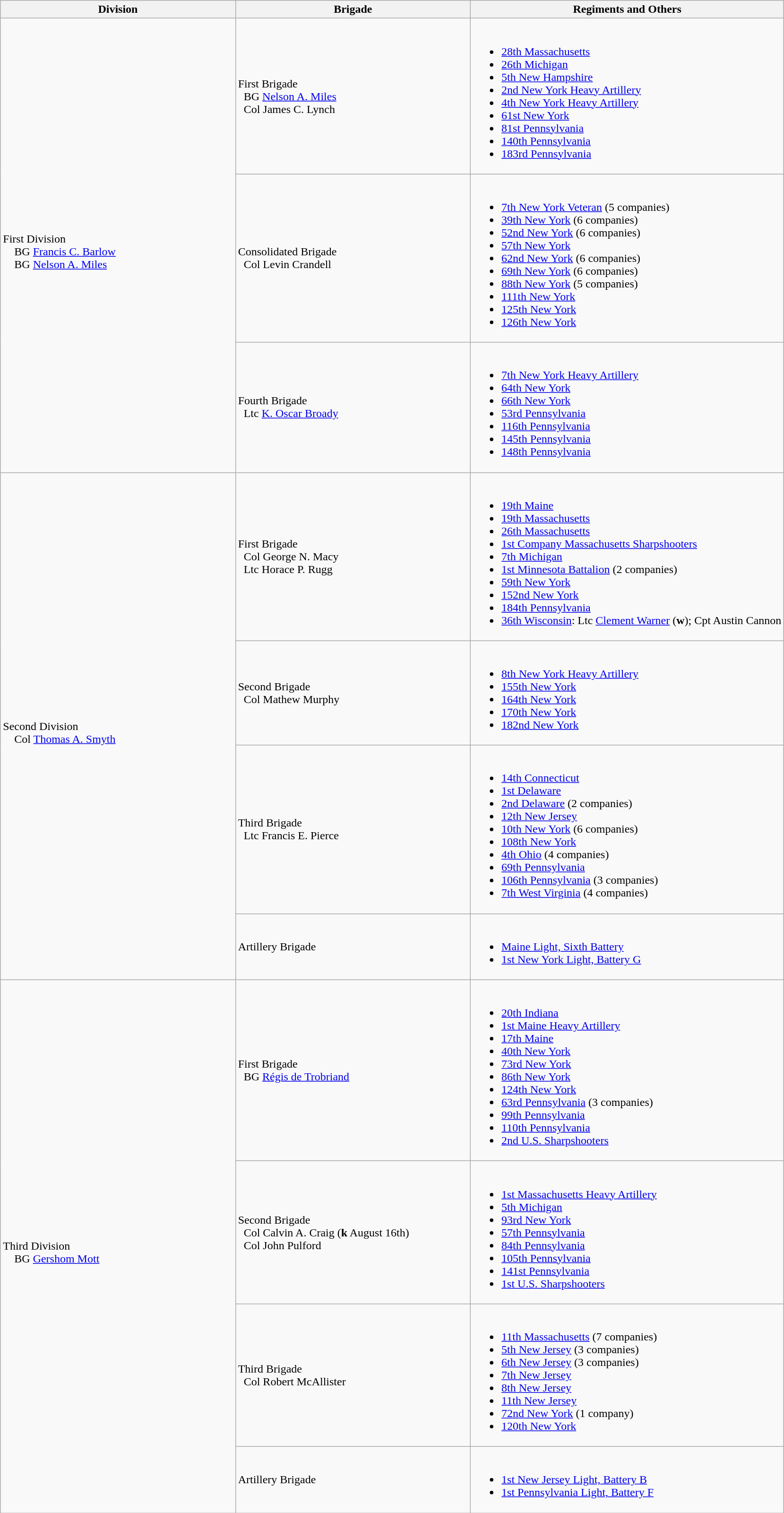<table class="wikitable">
<tr>
<th width=30%>Division</th>
<th width=30%>Brigade</th>
<th>Regiments and Others</th>
</tr>
<tr>
<td rowspan=3><br>First Division
<br>    BG <a href='#'>Francis C. Barlow</a>
<br>    BG <a href='#'>Nelson A. Miles</a></td>
<td>First Brigade<br>  BG <a href='#'>Nelson A. Miles</a>
<br>  Col James C. Lynch</td>
<td><br><ul><li><a href='#'>28th Massachusetts</a></li><li><a href='#'>26th Michigan</a></li><li><a href='#'>5th New Hampshire</a></li><li><a href='#'>2nd New York Heavy Artillery</a></li><li><a href='#'>4th New York Heavy Artillery</a></li><li><a href='#'>61st New York</a></li><li><a href='#'>81st Pennsylvania</a></li><li><a href='#'>140th Pennsylvania</a></li><li><a href='#'>183rd Pennsylvania</a></li></ul></td>
</tr>
<tr>
<td>Consolidated Brigade<br>  Col Levin Crandell</td>
<td><br><ul><li><a href='#'>7th New York Veteran</a> (5 companies)</li><li><a href='#'>39th New York</a> (6 companies)</li><li><a href='#'>52nd New York</a> (6 companies)</li><li><a href='#'>57th New York</a></li><li><a href='#'>62nd New York</a> (6 companies)</li><li><a href='#'>69th New York</a> (6 companies)</li><li><a href='#'>88th New York</a> (5 companies)</li><li><a href='#'>111th New York</a></li><li><a href='#'>125th New York</a></li><li><a href='#'>126th New York</a></li></ul></td>
</tr>
<tr>
<td>Fourth Brigade<br>  Ltc <a href='#'>K. Oscar Broady</a></td>
<td><br><ul><li><a href='#'>7th New York Heavy Artillery</a></li><li><a href='#'>64th New York</a></li><li><a href='#'>66th New York</a></li><li><a href='#'>53rd Pennsylvania</a></li><li><a href='#'>116th Pennsylvania</a></li><li><a href='#'>145th Pennsylvania</a></li><li><a href='#'>148th Pennsylvania</a></li></ul></td>
</tr>
<tr>
<td rowspan=4><br>Second Division
<br>    Col <a href='#'>Thomas A. Smyth</a></td>
<td>First Brigade<br>  Col George N. Macy
<br>  Ltc Horace P. Rugg</td>
<td><br><ul><li><a href='#'>19th Maine</a></li><li><a href='#'>19th Massachusetts</a></li><li><a href='#'>26th Massachusetts</a></li><li><a href='#'>1st Company Massachusetts Sharpshooters</a></li><li><a href='#'>7th Michigan</a></li><li><a href='#'>1st Minnesota Battalion</a> (2 companies)</li><li><a href='#'>59th New York</a></li><li><a href='#'>152nd New York</a></li><li><a href='#'>184th Pennsylvania</a></li><li><a href='#'>36th Wisconsin</a>: Ltc <a href='#'>Clement Warner</a> (<strong>w</strong>); Cpt Austin Cannon</li></ul></td>
</tr>
<tr>
<td>Second Brigade<br>  Col Mathew Murphy</td>
<td><br><ul><li><a href='#'>8th New York Heavy Artillery</a></li><li><a href='#'>155th New York</a></li><li><a href='#'>164th New York</a></li><li><a href='#'>170th New York</a></li><li><a href='#'>182nd New York</a></li></ul></td>
</tr>
<tr>
<td>Third Brigade<br>  Ltc Francis E. Pierce</td>
<td><br><ul><li><a href='#'>14th Connecticut</a></li><li><a href='#'>1st Delaware</a></li><li><a href='#'>2nd Delaware</a> (2 companies)</li><li><a href='#'>12th New Jersey</a></li><li><a href='#'>10th New York</a> (6 companies)</li><li><a href='#'>108th New York</a></li><li><a href='#'>4th Ohio</a> (4 companies)</li><li><a href='#'>69th Pennsylvania</a></li><li><a href='#'>106th Pennsylvania</a> (3 companies)</li><li><a href='#'>7th West Virginia</a> (4 companies)</li></ul></td>
</tr>
<tr>
<td>Artillery Brigade</td>
<td><br><ul><li><a href='#'>Maine Light, Sixth Battery</a></li><li><a href='#'>1st New York Light, Battery G</a></li></ul></td>
</tr>
<tr>
<td rowspan=4><br>Third Division
<br>    BG <a href='#'>Gershom Mott</a></td>
<td>First Brigade<br>  BG <a href='#'>Régis de Trobriand</a></td>
<td><br><ul><li><a href='#'>20th Indiana</a></li><li><a href='#'>1st Maine Heavy Artillery</a></li><li><a href='#'>17th Maine</a></li><li><a href='#'>40th New York</a></li><li><a href='#'>73rd New York</a></li><li><a href='#'>86th New York</a></li><li><a href='#'>124th New York</a></li><li><a href='#'>63rd Pennsylvania</a> (3 companies)</li><li><a href='#'>99th Pennsylvania</a></li><li><a href='#'>110th Pennsylvania</a></li><li><a href='#'>2nd U.S. Sharpshooters</a></li></ul></td>
</tr>
<tr>
<td>Second Brigade<br>  Col Calvin A. Craig (<strong>k</strong> August 16th)
<br>  Col John Pulford</td>
<td><br><ul><li><a href='#'>1st Massachusetts Heavy Artillery</a></li><li><a href='#'>5th Michigan</a></li><li><a href='#'>93rd New York</a></li><li><a href='#'>57th Pennsylvania</a></li><li><a href='#'>84th Pennsylvania</a></li><li><a href='#'>105th Pennsylvania</a></li><li><a href='#'>141st Pennsylvania</a></li><li><a href='#'>1st U.S. Sharpshooters</a></li></ul></td>
</tr>
<tr>
<td>Third Brigade<br>  Col Robert McAllister</td>
<td><br><ul><li><a href='#'>11th Massachusetts</a> (7 companies)</li><li><a href='#'>5th New Jersey</a> (3 companies)</li><li><a href='#'>6th New Jersey</a> (3 companies)</li><li><a href='#'>7th New Jersey</a></li><li><a href='#'>8th New Jersey</a></li><li><a href='#'>11th New Jersey</a></li><li><a href='#'>72nd New York</a> (1 company)</li><li><a href='#'>120th New York</a></li></ul></td>
</tr>
<tr>
<td>Artillery Brigade</td>
<td><br><ul><li><a href='#'>1st New Jersey Light, Battery B</a></li><li><a href='#'>1st Pennsylvania Light, Battery F</a></li></ul></td>
</tr>
</table>
